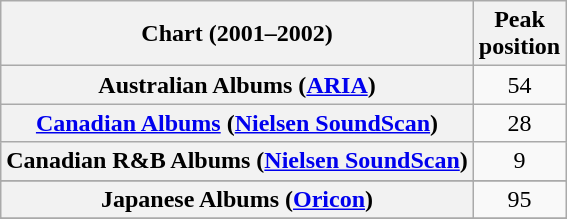<table class="wikitable sortable plainrowheaders">
<tr>
<th scope="col">Chart (2001–2002)</th>
<th scope="col">Peak<br>position</th>
</tr>
<tr>
<th scope="row">Australian Albums (<a href='#'>ARIA</a>)</th>
<td align="center">54</td>
</tr>
<tr>
<th scope="row"><a href='#'>Canadian Albums</a> (<a href='#'>Nielsen SoundScan</a>)</th>
<td align="center">28</td>
</tr>
<tr>
<th scope="row">Canadian R&B Albums (<a href='#'>Nielsen SoundScan</a>)</th>
<td style="text-align:center;">9</td>
</tr>
<tr>
</tr>
<tr>
</tr>
<tr>
</tr>
<tr>
<th scope="row">Japanese Albums (<a href='#'>Oricon</a>)</th>
<td align="center">95</td>
</tr>
<tr>
</tr>
<tr>
</tr>
<tr>
</tr>
</table>
